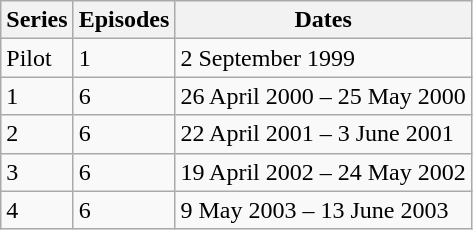<table class="wikitable">
<tr>
<th>Series</th>
<th>Episodes</th>
<th>Dates</th>
</tr>
<tr>
<td>Pilot</td>
<td>1</td>
<td>2 September 1999</td>
</tr>
<tr>
<td>1</td>
<td>6</td>
<td>26 April 2000 – 25 May 2000</td>
</tr>
<tr>
<td>2</td>
<td>6</td>
<td>22 April 2001 – 3 June 2001</td>
</tr>
<tr>
<td>3</td>
<td>6</td>
<td>19 April 2002 – 24 May 2002</td>
</tr>
<tr>
<td>4</td>
<td>6</td>
<td>9 May 2003 – 13 June 2003</td>
</tr>
</table>
